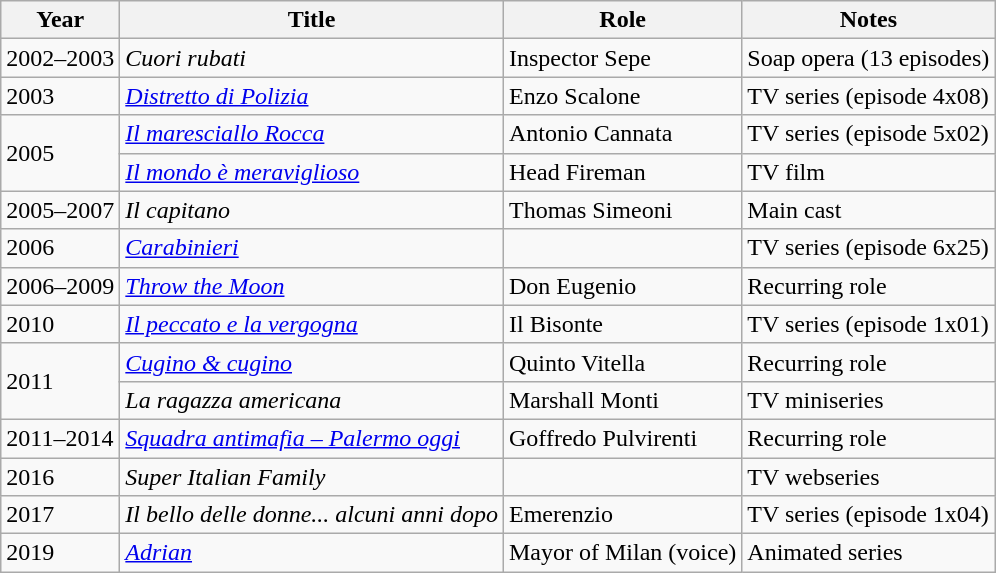<table class="wikitable plainrowheaders sortable">
<tr>
<th scope="col">Year</th>
<th scope="col">Title</th>
<th scope="col">Role</th>
<th scope="col">Notes</th>
</tr>
<tr>
<td>2002–2003</td>
<td><em>Cuori rubati</em></td>
<td>Inspector Sepe</td>
<td>Soap opera (13 episodes)</td>
</tr>
<tr>
<td>2003</td>
<td><em><a href='#'>Distretto di Polizia</a></em></td>
<td>Enzo Scalone</td>
<td>TV series (episode 4x08)</td>
</tr>
<tr>
<td rowspan=2>2005</td>
<td><em><a href='#'>Il maresciallo Rocca</a></em></td>
<td>Antonio Cannata</td>
<td>TV series (episode 5x02)</td>
</tr>
<tr>
<td><em><a href='#'>Il mondo è meraviglioso</a></em></td>
<td>Head Fireman</td>
<td>TV film</td>
</tr>
<tr>
<td>2005–2007</td>
<td><em>Il capitano</em></td>
<td>Thomas Simeoni</td>
<td>Main cast</td>
</tr>
<tr>
<td>2006</td>
<td><em><a href='#'>Carabinieri</a></em></td>
<td></td>
<td>TV series (episode 6x25)</td>
</tr>
<tr>
<td>2006–2009</td>
<td><em><a href='#'>Throw the Moon</a></em></td>
<td>Don Eugenio</td>
<td>Recurring role</td>
</tr>
<tr>
<td>2010</td>
<td><em><a href='#'>Il peccato e la vergogna</a></em></td>
<td>Il Bisonte</td>
<td>TV series (episode 1x01)</td>
</tr>
<tr>
<td rowspan=2>2011</td>
<td><em><a href='#'>Cugino & cugino</a></em></td>
<td>Quinto Vitella</td>
<td>Recurring role</td>
</tr>
<tr>
<td><em>La ragazza americana</em></td>
<td>Marshall Monti</td>
<td>TV miniseries</td>
</tr>
<tr>
<td>2011–2014</td>
<td><em><a href='#'>Squadra antimafia – Palermo oggi</a></em></td>
<td>Goffredo Pulvirenti</td>
<td>Recurring role</td>
</tr>
<tr>
<td>2016</td>
<td><em>Super Italian Family</em></td>
<td></td>
<td>TV webseries</td>
</tr>
<tr>
<td>2017</td>
<td><em>Il bello delle donne... alcuni anni dopo</em></td>
<td>Emerenzio</td>
<td>TV series (episode 1x04)</td>
</tr>
<tr>
<td>2019</td>
<td><em><a href='#'>Adrian</a></em></td>
<td>Mayor of Milan (voice)</td>
<td>Animated series</td>
</tr>
</table>
